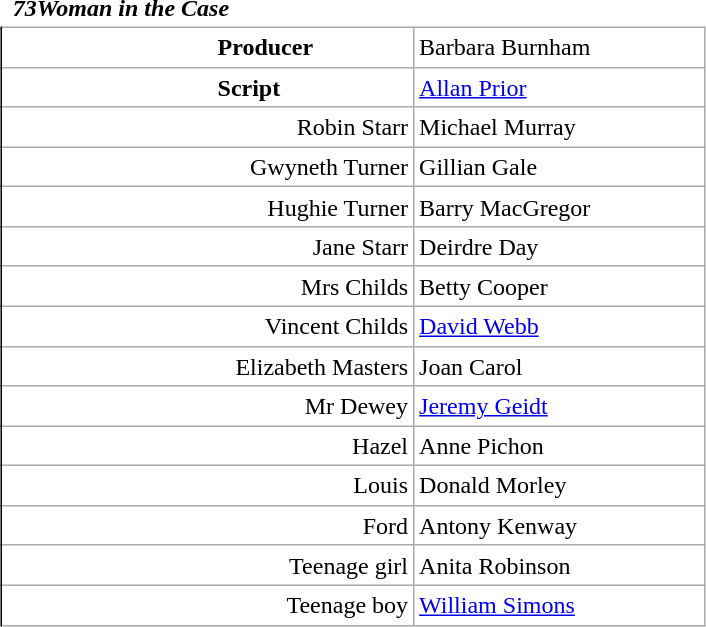<table class="wikitable mw-collapsible mw-collapsed" style="vertical-align:top;margin:auto 2em;line-height:1.2;min-width:33em;display: inline-table;background-color:inherit;border:none;">
<tr>
<td class=unsortable style="border:hidden;line-height:1.67;text-align:center;margin-left:-1em;padding-left:0.5em;min-width:1.0em;"></td>
<td class=unsortable style="border:none;padding-left:0.5em;text-align:left;min-width:16.5em;font-weight:700;font-style:italic;">73Woman in the Case</td>
<td class=unsortable style="border:none;text-align:right;font-weight:normal;font-family:Courier;font-size:95%;letter-spacing:-1pt;min-width:8.5em;padding-right:0.2em;"></td>
<td class=unsortable style="border:hidden;min-width:3.5em;padding-left:0;"></td>
<td class=unsortable style="border:hidden;min-width:3.5em;font-size:95%;"></td>
</tr>
<tr>
<td rowspan=100 style="border:none thin;border-right-style :solid;"></td>
</tr>
<tr>
<td style="text-align:left;padding-left:9.0em;font-weight:bold;">Producer</td>
<td colspan=2>Barbara Burnham</td>
</tr>
<tr>
<td style="text-align:left;padding-left:9.0em;font-weight:bold;">Script</td>
<td colspan=2><a href='#'>Allan Prior</a></td>
</tr>
<tr>
<td style="text-align:right;">Robin Starr</td>
<td colspan=2>Michael Murray</td>
</tr>
<tr>
<td style="text-align:right;">Gwyneth Turner</td>
<td colspan=2>Gillian Gale</td>
</tr>
<tr>
<td style="text-align:right;">Hughie Turner</td>
<td colspan=2>Barry MacGregor</td>
</tr>
<tr>
<td style="text-align:right;">Jane Starr</td>
<td colspan=2>Deirdre Day</td>
</tr>
<tr>
<td style="text-align:right;">Mrs Childs</td>
<td colspan=2>Betty Cooper</td>
</tr>
<tr>
<td style="text-align:right;">Vincent Childs</td>
<td colspan=2><a href='#'>David Webb</a></td>
</tr>
<tr>
<td style="text-align:right;">Elizabeth Masters</td>
<td colspan=2>Joan Carol</td>
</tr>
<tr>
<td style="text-align:right;">Mr Dewey</td>
<td colspan=2><a href='#'>Jeremy Geidt</a></td>
</tr>
<tr>
<td style="text-align:right;">Hazel</td>
<td colspan=2>Anne Pichon</td>
</tr>
<tr>
<td style="text-align:right;">Louis</td>
<td colspan=2>Donald Morley</td>
</tr>
<tr>
<td style="text-align:right;">Ford</td>
<td colspan=2>Antony Kenway</td>
</tr>
<tr>
<td style="text-align:right;">Teenage girl</td>
<td colspan=2>Anita Robinson</td>
</tr>
<tr>
<td style="text-align:right;">Teenage boy</td>
<td colspan=2><a href='#'>William Simons</a></td>
</tr>
</table>
